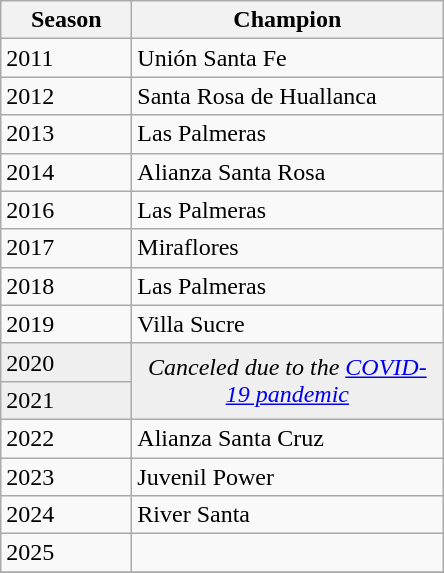<table class="wikitable sortable">
<tr>
<th width=80px>Season</th>
<th width=200px>Champion</th>
</tr>
<tr>
<td>2011</td>
<td>Unión Santa Fe</td>
</tr>
<tr>
<td>2012</td>
<td>Santa Rosa de Huallanca</td>
</tr>
<tr>
<td>2013</td>
<td>Las Palmeras</td>
</tr>
<tr>
<td>2014</td>
<td>Alianza Santa Rosa</td>
</tr>
<tr>
<td>2016</td>
<td>Las Palmeras</td>
</tr>
<tr>
<td>2017</td>
<td>Miraflores</td>
</tr>
<tr>
<td>2018</td>
<td>Las Palmeras</td>
</tr>
<tr>
<td>2019</td>
<td>Villa Sucre</td>
</tr>
<tr bgcolor=#efefef>
<td>2020</td>
<td rowspan=2 colspan="1" align=center><em>Canceled due to the <a href='#'>COVID-19 pandemic</a></em></td>
</tr>
<tr bgcolor=#efefef>
<td>2021</td>
</tr>
<tr>
<td>2022</td>
<td>Alianza Santa Cruz</td>
</tr>
<tr>
<td>2023</td>
<td>Juvenil Power</td>
</tr>
<tr>
<td>2024</td>
<td>River Santa</td>
</tr>
<tr>
<td>2025</td>
<td></td>
</tr>
<tr>
</tr>
</table>
